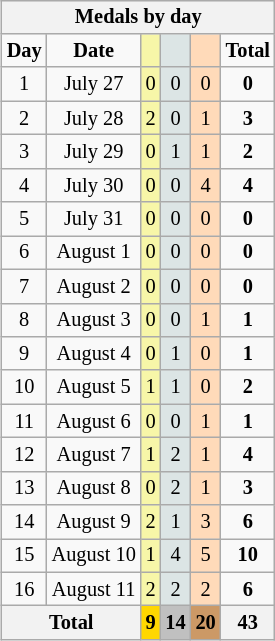<table class=wikitable style="font-size:85%; float:right;text-align:center">
<tr>
<th colspan=7>Medals by day</th>
</tr>
<tr>
<td><strong>Day</strong></td>
<td><strong>Date</strong></td>
<td bgcolor=F7F6A8></td>
<td bgcolor=DCE5E5></td>
<td bgcolor=FFDAB9></td>
<td><strong>Total</strong></td>
</tr>
<tr>
<td>1</td>
<td>July 27</td>
<td bgcolor=F7F6A8>0</td>
<td bgcolor=DCE5E5>0</td>
<td bgcolor=FFDAB9>0</td>
<td><strong>0</strong></td>
</tr>
<tr>
<td>2</td>
<td>July 28</td>
<td bgcolor=F7F6A8>2</td>
<td bgcolor=DCE5E5>0</td>
<td bgcolor=FFDAB9>1</td>
<td><strong>3</strong></td>
</tr>
<tr>
<td>3</td>
<td>July 29</td>
<td bgcolor=F7F6A8>0</td>
<td bgcolor=DCE5E5>1</td>
<td bgcolor=FFDAB9>1</td>
<td><strong>2</strong></td>
</tr>
<tr>
<td>4</td>
<td>July 30</td>
<td bgcolor=F7F6A8>0</td>
<td bgcolor=DCE5E5>0</td>
<td bgcolor=FFDAB9>4</td>
<td><strong>4</strong></td>
</tr>
<tr>
<td>5</td>
<td>July 31</td>
<td bgcolor=F7F6A8>0</td>
<td bgcolor=DCE5E5>0</td>
<td bgcolor=FFDAB9>0</td>
<td><strong>0</strong></td>
</tr>
<tr>
<td>6</td>
<td>August 1</td>
<td bgcolor=F7F6A8>0</td>
<td bgcolor=DCE5E5>0</td>
<td bgcolor=FFDAB9>0</td>
<td><strong>0</strong></td>
</tr>
<tr>
<td>7</td>
<td>August 2</td>
<td bgcolor=F7F6A8>0</td>
<td bgcolor=DCE5E5>0</td>
<td bgcolor=FFDAB9>0</td>
<td><strong>0</strong></td>
</tr>
<tr>
<td>8</td>
<td>August 3</td>
<td bgcolor=F7F6A8>0</td>
<td bgcolor=DCE5E5>0</td>
<td bgcolor=FFDAB9>1</td>
<td><strong>1</strong></td>
</tr>
<tr>
<td>9</td>
<td>August 4</td>
<td bgcolor=F7F6A8>0</td>
<td bgcolor=DCE5E5>1</td>
<td bgcolor=FFDAB9>0</td>
<td><strong>1</strong></td>
</tr>
<tr>
<td>10</td>
<td>August 5</td>
<td bgcolor=F7F6A8>1</td>
<td bgcolor=DCE5E5>1</td>
<td bgcolor=FFDAB9>0</td>
<td><strong>2</strong></td>
</tr>
<tr>
<td>11</td>
<td>August 6</td>
<td bgcolor=F7F6A8>0</td>
<td bgcolor=DCE5E5>0</td>
<td bgcolor=FFDAB9>1</td>
<td><strong>1</strong></td>
</tr>
<tr>
<td>12</td>
<td>August 7</td>
<td bgcolor=F7F6A8>1</td>
<td bgcolor=DCE5E5>2</td>
<td bgcolor=FFDAB9>1</td>
<td><strong>4</strong></td>
</tr>
<tr>
<td>13</td>
<td>August 8</td>
<td bgcolor=F7F6A8>0</td>
<td bgcolor=DCE5E5>2</td>
<td bgcolor=FFDAB9>1</td>
<td><strong>3</strong></td>
</tr>
<tr>
<td>14</td>
<td>August 9</td>
<td bgcolor=F7F6A8>2</td>
<td bgcolor=DCE5E5>1</td>
<td bgcolor=FFDAB9>3</td>
<td><strong>6</strong></td>
</tr>
<tr>
<td>15</td>
<td>August 10</td>
<td bgcolor=F7F6A8>1</td>
<td bgcolor=DCE5E5>4</td>
<td bgcolor=FFDAB9>5</td>
<td><strong>10</strong></td>
</tr>
<tr>
<td>16</td>
<td>August 11</td>
<td bgcolor=F7F6A8>2</td>
<td bgcolor=DCE5E5>2</td>
<td bgcolor=FFDAB9>2</td>
<td><strong>6</strong></td>
</tr>
<tr>
<th colspan=2>Total</th>
<th style=background:gold>9</th>
<th style=background:silver>14</th>
<th style=background:#C96>20</th>
<th>43</th>
</tr>
</table>
